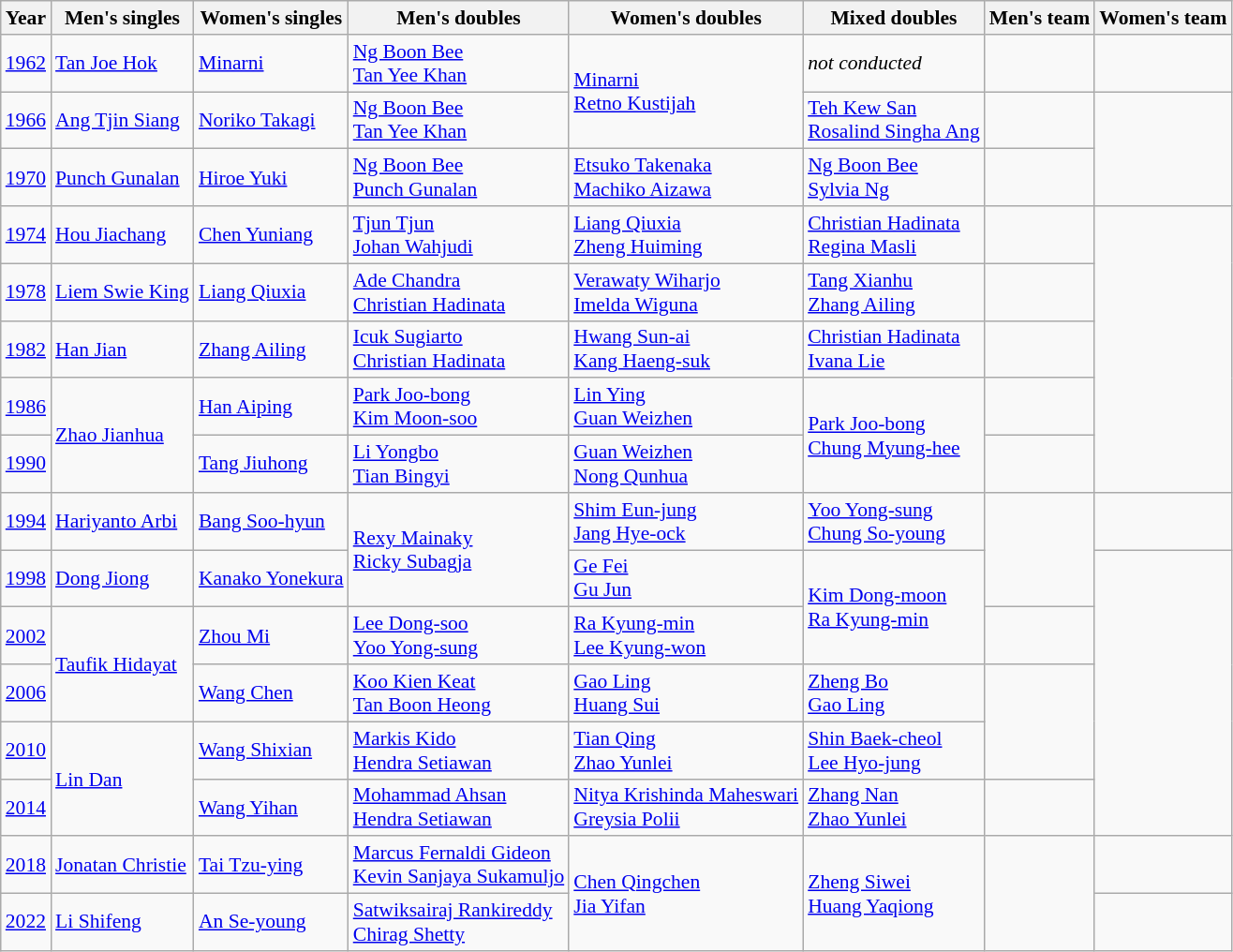<table class="wikitable sortable" style="font-size:90%">
<tr>
<th>Year</th>
<th>Men's singles</th>
<th>Women's singles</th>
<th>Men's doubles</th>
<th>Women's doubles</th>
<th>Mixed doubles</th>
<th>Men's team</th>
<th>Women's team</th>
</tr>
<tr>
<td><a href='#'>1962</a></td>
<td> <a href='#'>Tan Joe Hok</a></td>
<td> <a href='#'>Minarni</a></td>
<td> <a href='#'>Ng Boon Bee</a> <br>  <a href='#'>Tan Yee Khan</a></td>
<td rowspan="2"> <a href='#'>Minarni</a> <br>  <a href='#'>Retno Kustijah</a></td>
<td><em>not conducted</em></td>
<td></td>
<td></td>
</tr>
<tr>
<td><a href='#'>1966</a></td>
<td> <a href='#'>Ang Tjin Siang</a></td>
<td> <a href='#'>Noriko Takagi</a></td>
<td> <a href='#'>Ng Boon Bee</a> <br>  <a href='#'>Tan Yee Khan</a></td>
<td> <a href='#'>Teh Kew San</a> <br>  <a href='#'>Rosalind Singha Ang</a></td>
<td></td>
<td rowspan="2"></td>
</tr>
<tr>
<td><a href='#'>1970</a></td>
<td> <a href='#'>Punch Gunalan</a></td>
<td> <a href='#'>Hiroe Yuki</a></td>
<td> <a href='#'>Ng Boon Bee</a> <br>  <a href='#'>Punch Gunalan</a></td>
<td> <a href='#'>Etsuko Takenaka</a> <br>  <a href='#'>Machiko Aizawa</a></td>
<td> <a href='#'>Ng Boon Bee</a> <br>  <a href='#'>Sylvia Ng</a></td>
<td></td>
</tr>
<tr>
<td><a href='#'>1974</a></td>
<td> <a href='#'>Hou Jiachang</a></td>
<td> <a href='#'>Chen Yuniang</a></td>
<td> <a href='#'>Tjun Tjun</a> <br>  <a href='#'>Johan Wahjudi</a></td>
<td> <a href='#'>Liang Qiuxia</a> <br>  <a href='#'>Zheng Huiming</a></td>
<td> <a href='#'>Christian Hadinata</a> <br>  <a href='#'>Regina Masli</a></td>
<td></td>
<td rowspan="5"></td>
</tr>
<tr>
<td><a href='#'>1978</a></td>
<td> <a href='#'>Liem Swie King</a></td>
<td> <a href='#'>Liang Qiuxia</a></td>
<td> <a href='#'>Ade Chandra</a> <br>  <a href='#'>Christian Hadinata</a></td>
<td> <a href='#'>Verawaty Wiharjo</a> <br>  <a href='#'>Imelda Wiguna</a></td>
<td> <a href='#'>Tang Xianhu</a> <br>  <a href='#'>Zhang Ailing</a></td>
<td></td>
</tr>
<tr>
<td><a href='#'>1982</a></td>
<td> <a href='#'>Han Jian</a></td>
<td> <a href='#'>Zhang Ailing</a></td>
<td> <a href='#'>Icuk Sugiarto</a> <br>  <a href='#'>Christian Hadinata</a></td>
<td> <a href='#'>Hwang Sun-ai</a> <br>  <a href='#'>Kang Haeng-suk</a></td>
<td> <a href='#'>Christian Hadinata</a> <br>  <a href='#'>Ivana Lie</a></td>
<td></td>
</tr>
<tr>
<td><a href='#'>1986</a></td>
<td rowspan="2"> <a href='#'>Zhao Jianhua</a></td>
<td> <a href='#'>Han Aiping</a></td>
<td> <a href='#'>Park Joo-bong</a> <br>  <a href='#'>Kim Moon-soo</a></td>
<td> <a href='#'>Lin Ying</a> <br>  <a href='#'>Guan Weizhen</a></td>
<td rowspan="2"> <a href='#'>Park Joo-bong</a> <br>  <a href='#'>Chung Myung-hee</a></td>
<td></td>
</tr>
<tr>
<td><a href='#'>1990</a></td>
<td> <a href='#'>Tang Jiuhong</a></td>
<td> <a href='#'>Li Yongbo</a> <br>  <a href='#'>Tian Bingyi</a></td>
<td> <a href='#'>Guan Weizhen</a> <br>  <a href='#'>Nong Qunhua</a></td>
<td></td>
</tr>
<tr>
<td><a href='#'>1994</a></td>
<td> <a href='#'>Hariyanto Arbi</a></td>
<td> <a href='#'>Bang Soo-hyun</a></td>
<td rowspan="2"> <a href='#'>Rexy Mainaky</a> <br>  <a href='#'>Ricky Subagja</a></td>
<td> <a href='#'>Shim Eun-jung</a> <br>  <a href='#'>Jang Hye-ock</a></td>
<td> <a href='#'>Yoo Yong-sung</a> <br>  <a href='#'>Chung So-young</a></td>
<td rowspan="2"></td>
<td></td>
</tr>
<tr>
<td><a href='#'>1998</a></td>
<td> <a href='#'>Dong Jiong</a></td>
<td> <a href='#'>Kanako Yonekura</a></td>
<td> <a href='#'>Ge Fei</a> <br>  <a href='#'>Gu Jun</a></td>
<td rowspan="2"> <a href='#'>Kim Dong-moon</a> <br>  <a href='#'>Ra Kyung-min</a></td>
<td rowspan="5"></td>
</tr>
<tr>
<td><a href='#'>2002</a></td>
<td rowspan="2"> <a href='#'>Taufik Hidayat</a></td>
<td> <a href='#'>Zhou Mi</a></td>
<td> <a href='#'>Lee Dong-soo</a> <br>  <a href='#'>Yoo Yong-sung</a></td>
<td> <a href='#'>Ra Kyung-min</a> <br>  <a href='#'>Lee Kyung-won</a></td>
<td></td>
</tr>
<tr>
<td><a href='#'>2006</a></td>
<td> <a href='#'>Wang Chen</a></td>
<td> <a href='#'>Koo Kien Keat</a> <br>  <a href='#'>Tan Boon Heong</a></td>
<td> <a href='#'>Gao Ling</a> <br>  <a href='#'>Huang Sui</a></td>
<td> <a href='#'>Zheng Bo</a> <br>  <a href='#'>Gao Ling</a></td>
<td rowspan="2"></td>
</tr>
<tr>
<td><a href='#'>2010</a></td>
<td rowspan="2"> <a href='#'>Lin Dan</a></td>
<td> <a href='#'>Wang Shixian</a></td>
<td> <a href='#'>Markis Kido</a> <br>  <a href='#'>Hendra Setiawan</a></td>
<td> <a href='#'>Tian Qing</a> <br>  <a href='#'>Zhao Yunlei</a></td>
<td> <a href='#'>Shin Baek-cheol</a> <br>  <a href='#'>Lee Hyo-jung</a></td>
</tr>
<tr>
<td><a href='#'>2014</a></td>
<td> <a href='#'>Wang Yihan</a></td>
<td> <a href='#'>Mohammad Ahsan</a> <br>  <a href='#'>Hendra Setiawan</a></td>
<td> <a href='#'>Nitya Krishinda Maheswari</a> <br>  <a href='#'>Greysia Polii</a></td>
<td> <a href='#'>Zhang Nan</a> <br>  <a href='#'>Zhao Yunlei</a></td>
<td></td>
</tr>
<tr>
<td><a href='#'>2018</a></td>
<td> <a href='#'>Jonatan Christie</a></td>
<td> <a href='#'>Tai Tzu-ying</a></td>
<td> <a href='#'>Marcus Fernaldi Gideon</a> <br>  <a href='#'>Kevin Sanjaya Sukamuljo</a></td>
<td rowspan="2"> <a href='#'>Chen Qingchen</a> <br>  <a href='#'>Jia Yifan</a></td>
<td rowspan="2"> <a href='#'>Zheng Siwei</a> <br>  <a href='#'>Huang Yaqiong</a></td>
<td rowspan="2"></td>
<td></td>
</tr>
<tr>
<td><a href='#'>2022</a></td>
<td> <a href='#'>Li Shifeng</a></td>
<td> <a href='#'>An Se-young</a></td>
<td> <a href='#'>Satwiksairaj Rankireddy</a> <br>  <a href='#'>Chirag Shetty</a></td>
<td></td>
</tr>
</table>
